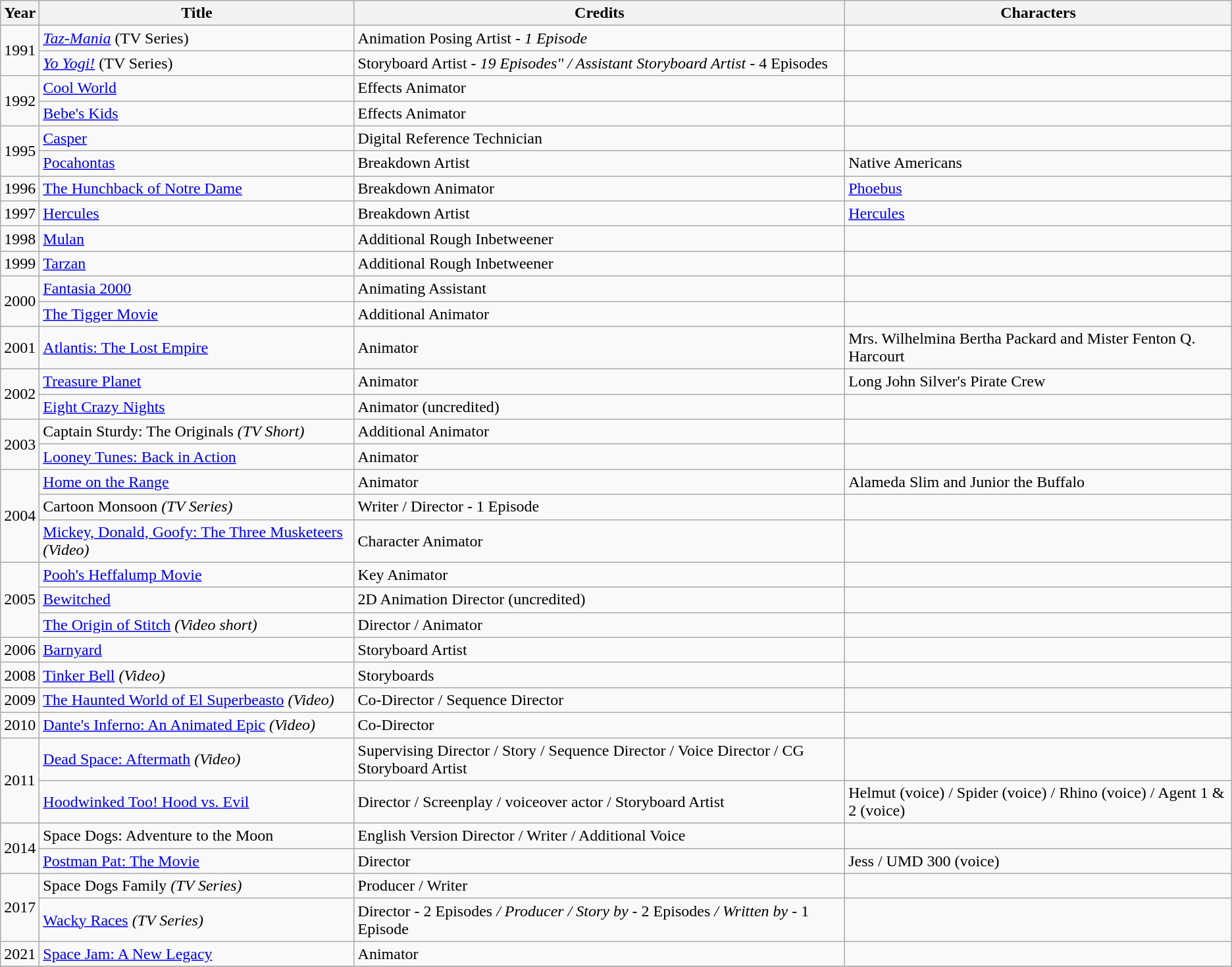<table class="wikitable sortable">
<tr>
<th>Year</th>
<th>Title</th>
<th>Credits</th>
<th>Characters</th>
</tr>
<tr>
<td rowspan="2">1991</td>
<td><em><a href='#'>Taz-Mania</a></em> (TV Series)</td>
<td>Animation Posing Artist - <em>1 Episode</em></td>
<td></td>
</tr>
<tr>
<td><em><a href='#'>Yo Yogi!</a></em> (TV Series)</td>
<td>Storyboard Artist - <em>19 Episodes" / Assistant Storyboard Artist - </em>4 Episodes<em></td>
<td></td>
</tr>
<tr>
<td rowspan="2">1992</td>
<td></em><a href='#'>Cool World</a><em></td>
<td>Effects Animator</td>
<td></td>
</tr>
<tr>
<td></em><a href='#'>Bebe's Kids</a><em></td>
<td>Effects Animator</td>
<td></td>
</tr>
<tr>
<td rowspan="2">1995</td>
<td></em><a href='#'>Casper</a><em></td>
<td>Digital Reference Technician</td>
<td></td>
</tr>
<tr>
<td></em><a href='#'>Pocahontas</a><em></td>
<td>Breakdown Artist</td>
<td>Native Americans</td>
</tr>
<tr>
<td>1996</td>
<td></em><a href='#'>The Hunchback of Notre Dame</a><em></td>
<td>Breakdown Animator</td>
<td><a href='#'>Phoebus</a></td>
</tr>
<tr>
<td>1997</td>
<td></em><a href='#'>Hercules</a><em></td>
<td>Breakdown Artist</td>
<td><a href='#'>Hercules</a></td>
</tr>
<tr>
<td>1998</td>
<td></em><a href='#'>Mulan</a><em></td>
<td>Additional Rough Inbetweener</td>
<td></td>
</tr>
<tr>
<td>1999</td>
<td></em><a href='#'>Tarzan</a><em></td>
<td>Additional Rough Inbetweener</td>
<td></td>
</tr>
<tr>
<td rowspan="2">2000</td>
<td></em><a href='#'>Fantasia 2000</a><em></td>
<td>Animating Assistant</td>
<td></td>
</tr>
<tr>
<td></em><a href='#'>The Tigger Movie</a><em></td>
<td>Additional Animator</td>
<td></td>
</tr>
<tr>
<td>2001</td>
<td></em><a href='#'>Atlantis: The Lost Empire</a><em></td>
<td>Animator</td>
<td>Mrs. Wilhelmina Bertha Packard and Mister Fenton Q. Harcourt</td>
</tr>
<tr>
<td rowspan="2">2002</td>
<td></em><a href='#'>Treasure Planet</a><em></td>
<td>Animator</td>
<td>Long John Silver's Pirate Crew</td>
</tr>
<tr>
<td></em><a href='#'>Eight Crazy Nights</a><em></td>
<td>Animator (uncredited)</td>
<td></td>
</tr>
<tr>
<td rowspan="2">2003</td>
<td></em>Captain Sturdy: The Originals<em> (TV Short)</td>
<td>Additional Animator</td>
<td></td>
</tr>
<tr>
<td></em><a href='#'>Looney Tunes: Back in Action</a><em></td>
<td>Animator</td>
<td></td>
</tr>
<tr>
<td rowspan="3">2004</td>
<td></em><a href='#'>Home on the Range</a><em></td>
<td>Animator</td>
<td>Alameda Slim and Junior the Buffalo</td>
</tr>
<tr>
<td></em>Cartoon Monsoon<em> (TV Series)</td>
<td>Writer / Director - </em>1 Episode<em></td>
<td></td>
</tr>
<tr>
<td></em><a href='#'>Mickey, Donald, Goofy: The Three Musketeers</a><em> (Video)</td>
<td>Character Animator</td>
<td></td>
</tr>
<tr>
<td rowspan="3">2005</td>
<td></em><a href='#'>Pooh's Heffalump Movie</a><em></td>
<td>Key Animator</td>
<td></td>
</tr>
<tr>
<td></em><a href='#'>Bewitched</a><em></td>
<td>2D Animation Director (uncredited)</td>
<td></td>
</tr>
<tr>
<td></em><a href='#'>The Origin of Stitch</a><em> (Video short)</td>
<td>Director / Animator</td>
<td></td>
</tr>
<tr>
<td>2006</td>
<td></em><a href='#'>Barnyard</a><em></td>
<td>Storyboard Artist</td>
<td></td>
</tr>
<tr>
<td>2008</td>
<td></em><a href='#'>Tinker Bell</a><em> (Video)</td>
<td>Storyboards</td>
<td></td>
</tr>
<tr>
<td>2009</td>
<td></em><a href='#'>The Haunted World of El Superbeasto</a><em> (Video)</td>
<td>Co-Director / Sequence Director</td>
<td></td>
</tr>
<tr>
<td>2010</td>
<td></em><a href='#'>Dante's Inferno: An Animated Epic</a><em> (Video)</td>
<td>Co-Director</td>
<td></td>
</tr>
<tr>
<td rowspan="2">2011</td>
<td></em><a href='#'>Dead Space: Aftermath</a><em> (Video)</td>
<td>Supervising Director / Story / Sequence Director / Voice Director / CG Storyboard Artist</td>
<td></td>
</tr>
<tr>
<td></em><a href='#'>Hoodwinked Too! Hood vs. Evil</a><em></td>
<td>Director / Screenplay / voiceover actor / Storyboard Artist</td>
<td>Helmut (voice) / Spider (voice) / Rhino (voice) / Agent 1 & 2 (voice)</td>
</tr>
<tr>
<td rowspan="2">2014</td>
<td></em>Space Dogs: Adventure to the Moon<em></td>
<td>English Version Director / Writer / Additional Voice</td>
<td></td>
</tr>
<tr>
<td></em><a href='#'>Postman Pat: The Movie</a><em></td>
<td>Director</td>
<td>Jess / UMD 300 (voice)</td>
</tr>
<tr>
<td rowspan="2">2017</td>
<td></em>Space Dogs Family<em> (TV Series)</td>
<td>Producer / Writer</td>
<td></td>
</tr>
<tr>
<td></em><a href='#'>Wacky Races</a><em> (TV Series)</td>
<td>Director - </em>2 Episodes<em> / Producer / Story by - </em>2 Episodes<em> / Written by - </em>1 Episode<em></td>
<td></td>
</tr>
<tr>
<td>2021</td>
<td></em><a href='#'>Space Jam: A New Legacy</a><em></td>
<td>Animator</td>
<td></td>
</tr>
<tr>
</tr>
</table>
